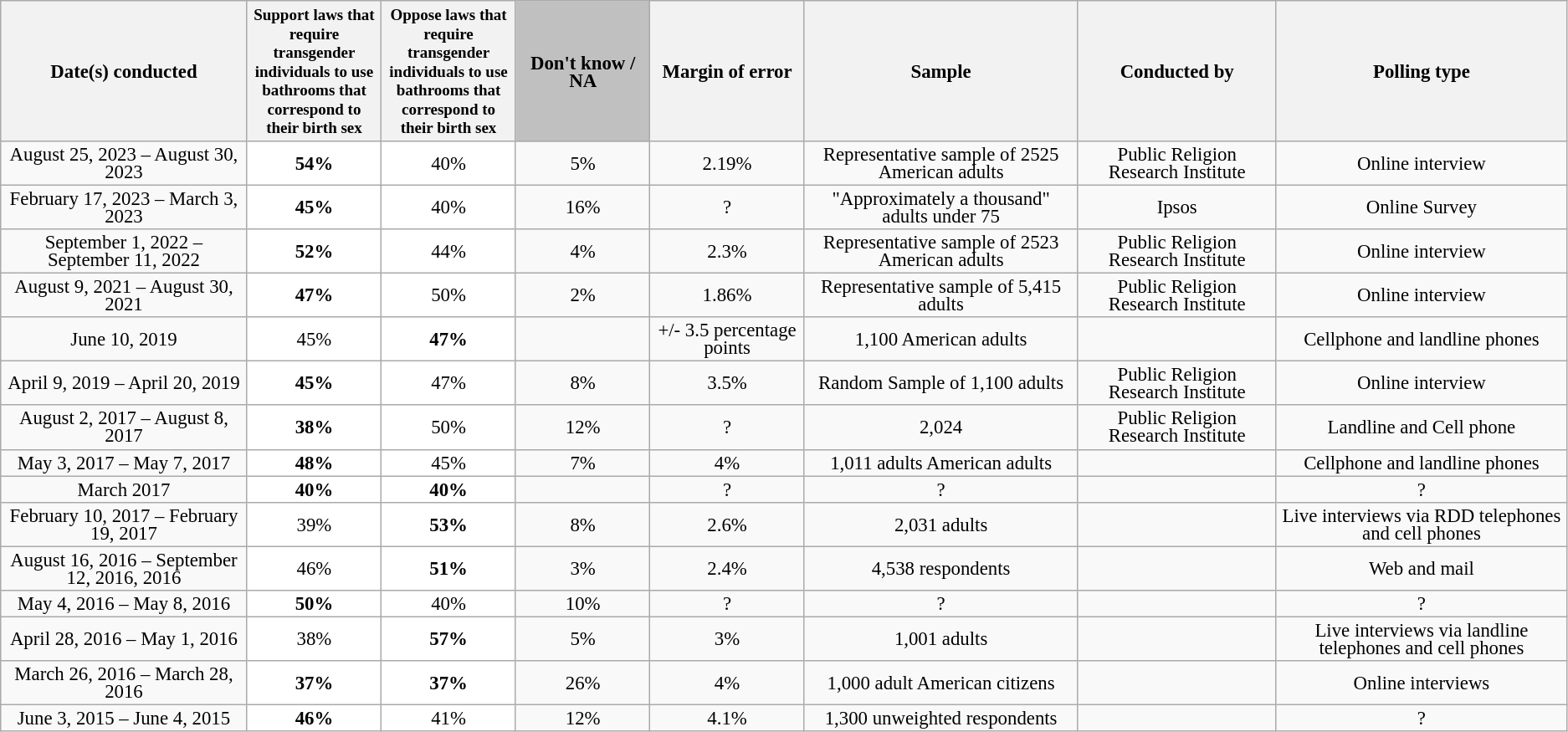<table class="wikitable" style="text-align:center;font-size:95%;line-height:14px">
<tr>
<th>Date(s) conducted</th>
<th data-sort-="" style="width:100px;" type="number"><small>Support laws that require transgender individuals to use bathrooms that correspond to their birth sex</small></th>
<th data-sort-="" style=" width:100px;" type="number"><small>Oppose laws that require transgender individuals to use bathrooms that correspond to their birth sex</small></th>
<th data-sort-="" style="background:silver; width:100px;" type="number">Don't know / NA</th>
<th data-sort-type="number">Margin of error</th>
<th data-sort-type="number">Sample</th>
<th>Conducted by</th>
<th>Polling type</th>
</tr>
<tr>
<td data-sort-value="2023-08-25">August 25, 2023 – August 30, 2023</td>
<td style="background:white;"><strong>54%</strong></td>
<td style="background:white">40%</td>
<td>5%</td>
<td>2.19%</td>
<td>Representative sample of 2525 American adults</td>
<td>Public Religion Research Institute</td>
<td>Online interview</td>
</tr>
<tr>
<td data-sort-value="2023-02-17">February 17, 2023 – March 3, 2023</td>
<td style="background:white;"><strong>45%</strong></td>
<td style="background:white">40%</td>
<td>16%</td>
<td>?</td>
<td>"Approximately a thousand" adults under 75</td>
<td>Ipsos </td>
<td>Online Survey</td>
</tr>
<tr>
<td data-sort-value="2022-09-11">September 1, 2022 – September 11, 2022</td>
<td style="background:white;"><strong>52%</strong></td>
<td style="background:white">44%</td>
<td>4%</td>
<td>2.3%</td>
<td>Representative sample of 2523 American adults</td>
<td>Public Religion Research Institute</td>
<td>Online interview</td>
</tr>
<tr>
<td data-sort-value="2021-08-09">August 9, 2021 – August 30, 2021</td>
<td style="background:white;"><strong>47%</strong></td>
<td style="background:white">50%</td>
<td>2%</td>
<td>1.86%</td>
<td>Representative sample of 5,415 adults</td>
<td>Public Religion Research Institute</td>
<td>Online interview</td>
</tr>
<tr>
<td data-sort-value="2019-06-10">June 10, 2019</td>
<td style="background:white">45%</td>
<td style="background:white;"><strong>47%</strong></td>
<td></td>
<td>+/- 3.5 percentage points</td>
<td>1,100 American adults</td>
<td></td>
<td>Cellphone and landline phones</td>
</tr>
<tr>
<td data-sort-value="2019-04-09">April 9, 2019 – April 20, 2019</td>
<td style="background:white;"><strong>45%</strong></td>
<td style="background:white">47%</td>
<td>8%</td>
<td>3.5%</td>
<td>Random Sample of 1,100 adults</td>
<td>Public Religion Research Institute </td>
<td>Online interview</td>
</tr>
<tr>
<td data-sort-value="2017-08-08">August 2, 2017 – August 8, 2017</td>
<td style="background:white;"><strong>38%</strong></td>
<td style="background:white">50%</td>
<td>12%</td>
<td>?</td>
<td>2,024</td>
<td>Public Religion Research Institute </td>
<td>Landline and Cell phone</td>
</tr>
<tr>
<td data-sort-value="2017-05-03">May 3, 2017 – May 7, 2017</td>
<td style="background:white;"><strong>48%</strong></td>
<td style="background:white">45%</td>
<td>7%</td>
<td>4%</td>
<td>1,011 adults American adults</td>
<td></td>
<td>Cellphone and landline phones</td>
</tr>
<tr>
<td data-sort-value="2017-03-00">March 2017</td>
<td style="background:white"><strong>40%</strong></td>
<td style="background:white"><strong>40%</strong></td>
<td></td>
<td>?</td>
<td>?</td>
<td></td>
<td>?</td>
</tr>
<tr>
<td data-sort-value="2017-02-10">February 10, 2017 – February 19, 2017</td>
<td style="background:white">39%</td>
<td style="background:white;"><strong>53%</strong></td>
<td>8%</td>
<td>2.6%</td>
<td>2,031 adults</td>
<td></td>
<td>Live interviews via RDD telephones and cell phones</td>
</tr>
<tr>
<td data-sort-value="2016-08-16">August 16, 2016 – September 12, 2016, 2016</td>
<td style="background:white">46%</td>
<td style="background:white;"><strong>51%</strong></td>
<td>3%</td>
<td>2.4%</td>
<td>4,538 respondents</td>
<td></td>
<td>Web and mail</td>
</tr>
<tr>
<td data-sort-value="2016-05-08">May 4, 2016 – May 8, 2016</td>
<td style="background:white;"><strong>50%</strong></td>
<td style="background:white">40%</td>
<td>10%</td>
<td>?</td>
<td>?</td>
<td></td>
<td>?</td>
</tr>
<tr>
<td data-sort-value="2016-04-16">April 28, 2016 – May 1, 2016</td>
<td style="background:white">38%</td>
<td style="background:white;"><strong>57%</strong></td>
<td>5%</td>
<td>3%</td>
<td>1,001 adults</td>
<td></td>
<td>Live interviews via landline telephones and cell phones</td>
</tr>
<tr>
<td data-sort-value="2016-03-26">March 26, 2016 – March 28, 2016</td>
<td style="background:white"><strong>37%</strong></td>
<td style="background:white"><strong>37%</strong></td>
<td>26%</td>
<td>4%</td>
<td>1,000 adult American citizens</td>
<td></td>
<td>Online interviews</td>
</tr>
<tr>
<td data-sort-value="2015-06-04">June 3, 2015 – June 4, 2015</td>
<td style="background:white;"><strong>46%</strong></td>
<td style="background:white">41%</td>
<td>12%</td>
<td>4.1%</td>
<td>1,300 unweighted respondents</td>
<td></td>
<td>?</td>
</tr>
</table>
